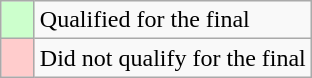<table class="wikitable">
<tr>
<td width=15px bgcolor="#cfc"></td>
<td>Qualified for the final</td>
</tr>
<tr>
<td width=15px bgcolor="#fcc"></td>
<td>Did not qualify for the final</td>
</tr>
</table>
